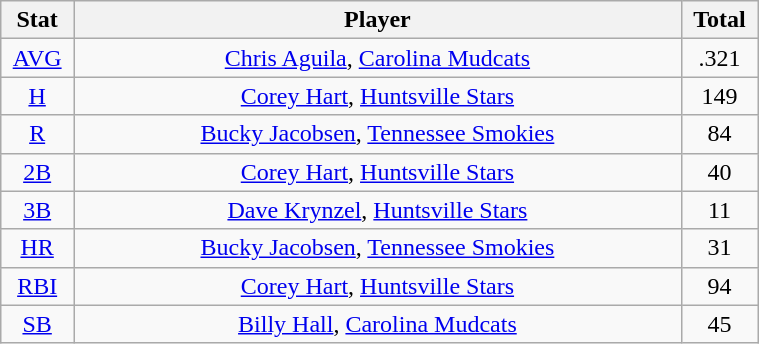<table class="wikitable" width="40%" style="text-align:center;">
<tr>
<th width="5%">Stat</th>
<th width="60%">Player</th>
<th width="5%">Total</th>
</tr>
<tr>
<td><a href='#'>AVG</a></td>
<td><a href='#'>Chris Aguila</a>, <a href='#'>Carolina Mudcats</a></td>
<td>.321</td>
</tr>
<tr>
<td><a href='#'>H</a></td>
<td><a href='#'>Corey Hart</a>, <a href='#'>Huntsville Stars</a></td>
<td>149</td>
</tr>
<tr>
<td><a href='#'>R</a></td>
<td><a href='#'>Bucky Jacobsen</a>, <a href='#'>Tennessee Smokies</a></td>
<td>84</td>
</tr>
<tr>
<td><a href='#'>2B</a></td>
<td><a href='#'>Corey Hart</a>, <a href='#'>Huntsville Stars</a></td>
<td>40</td>
</tr>
<tr>
<td><a href='#'>3B</a></td>
<td><a href='#'>Dave Krynzel</a>, <a href='#'>Huntsville Stars</a></td>
<td>11</td>
</tr>
<tr>
<td><a href='#'>HR</a></td>
<td><a href='#'>Bucky Jacobsen</a>, <a href='#'>Tennessee Smokies</a></td>
<td>31</td>
</tr>
<tr>
<td><a href='#'>RBI</a></td>
<td><a href='#'>Corey Hart</a>, <a href='#'>Huntsville Stars</a></td>
<td>94</td>
</tr>
<tr>
<td><a href='#'>SB</a></td>
<td><a href='#'>Billy Hall</a>, <a href='#'>Carolina Mudcats</a></td>
<td>45</td>
</tr>
</table>
